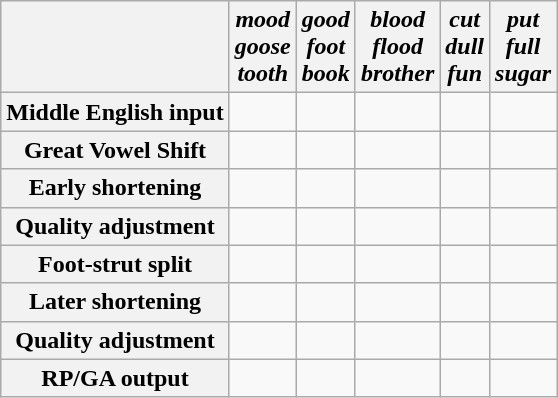<table class="wikitable mw-collapsible">
<tr>
<th></th>
<th><em>mood<br>goose<br>tooth</em></th>
<th><em>good<br>foot<br>book</em></th>
<th><em>blood<br>flood<br>brother</em></th>
<th><em>cut<br>dull<br>fun</em></th>
<th><em>put<br>full<br>sugar</em></th>
</tr>
<tr>
<th>Middle English input</th>
<td></td>
<td></td>
<td></td>
<td></td>
<td></td>
</tr>
<tr>
<th>Great Vowel Shift</th>
<td></td>
<td></td>
<td></td>
<td></td>
<td></td>
</tr>
<tr>
<th>Early shortening</th>
<td></td>
<td></td>
<td></td>
<td></td>
<td></td>
</tr>
<tr>
<th>Quality adjustment</th>
<td></td>
<td></td>
<td></td>
<td></td>
<td></td>
</tr>
<tr>
<th>Foot-strut split</th>
<td></td>
<td></td>
<td></td>
<td></td>
<td></td>
</tr>
<tr>
<th>Later shortening</th>
<td></td>
<td></td>
<td></td>
<td></td>
<td></td>
</tr>
<tr>
<th>Quality adjustment</th>
<td></td>
<td></td>
<td></td>
<td></td>
<td></td>
</tr>
<tr>
<th>RP/GA output</th>
<td></td>
<td></td>
<td></td>
<td></td>
<td></td>
</tr>
</table>
